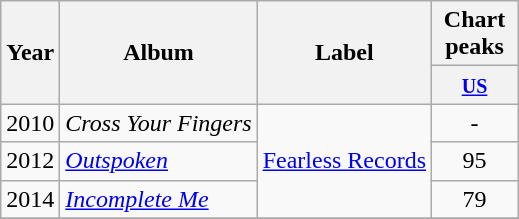<table class="wikitable">
<tr>
<th rowspan="2">Year</th>
<th rowspan="2">Album</th>
<th rowspan="2">Label</th>
<th colspan="1">Chart peaks</th>
</tr>
<tr>
<th style="width:50px;"><small><a href='#'>US</a></small></th>
</tr>
<tr>
<td>2010</td>
<td><em>Cross Your Fingers</em></td>
<td rowspan="3"><a href='#'>Fearless Records</a></td>
<td style="text-align:center;">-</td>
</tr>
<tr>
<td>2012</td>
<td><em><a href='#'>Outspoken</a></em></td>
<td style="text-align:center;">95</td>
</tr>
<tr>
<td>2014</td>
<td><em><a href='#'>Incomplete Me</a></em></td>
<td style="text-align:center;">79</td>
</tr>
<tr>
</tr>
</table>
